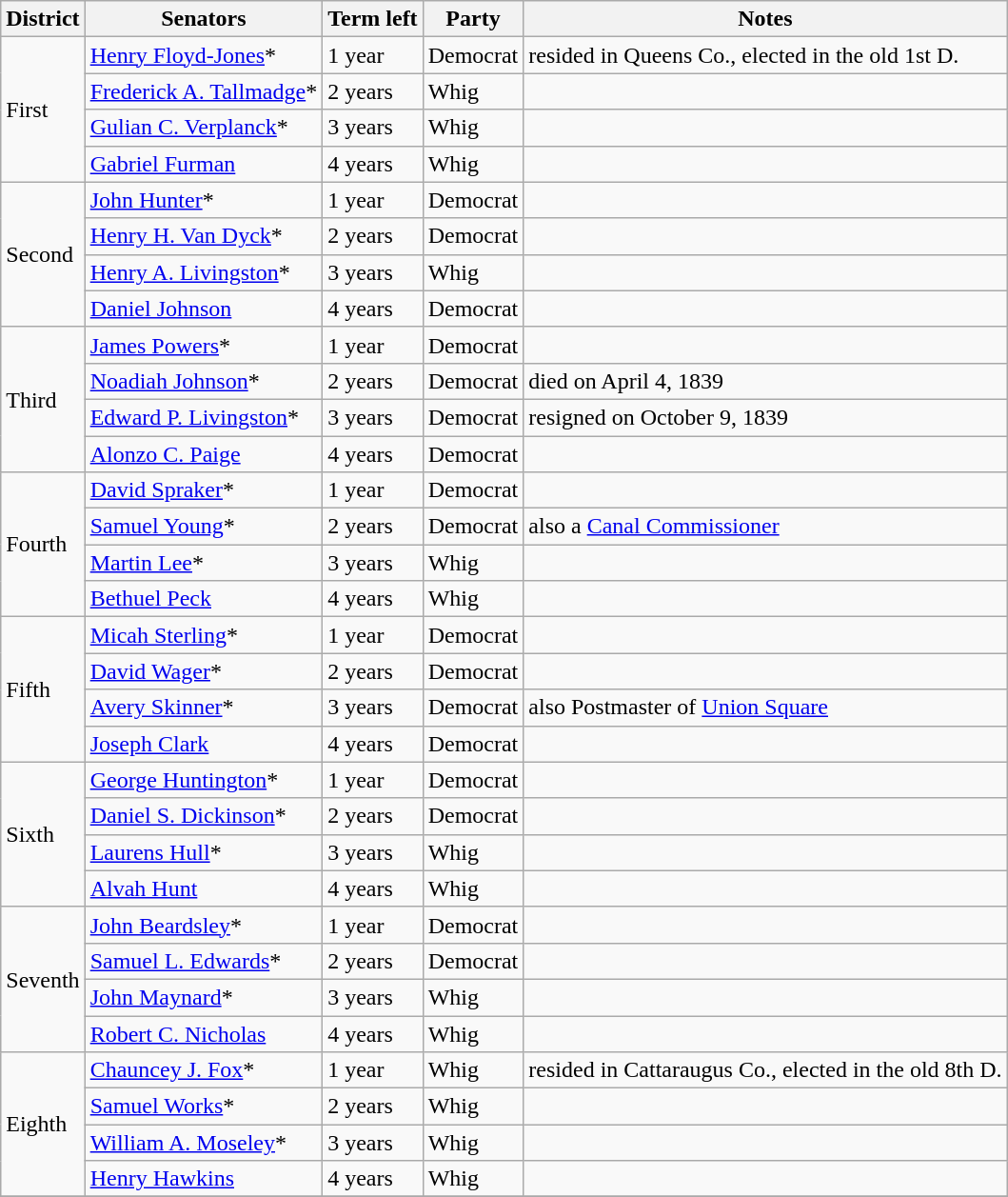<table class=wikitable>
<tr>
<th>District</th>
<th>Senators</th>
<th>Term left</th>
<th>Party</th>
<th>Notes</th>
</tr>
<tr>
<td rowspan="4">First</td>
<td><a href='#'>Henry Floyd-Jones</a>*</td>
<td>1 year</td>
<td>Democrat</td>
<td>resided in Queens Co., elected in the old 1st D.</td>
</tr>
<tr>
<td><a href='#'>Frederick A. Tallmadge</a>*</td>
<td>2 years</td>
<td>Whig</td>
<td></td>
</tr>
<tr>
<td><a href='#'>Gulian C. Verplanck</a>*</td>
<td>3 years</td>
<td>Whig</td>
<td></td>
</tr>
<tr>
<td><a href='#'>Gabriel Furman</a></td>
<td>4 years</td>
<td>Whig</td>
<td></td>
</tr>
<tr>
<td rowspan="4">Second</td>
<td><a href='#'>John Hunter</a>*</td>
<td>1 year</td>
<td>Democrat</td>
<td></td>
</tr>
<tr>
<td><a href='#'>Henry H. Van Dyck</a>*</td>
<td>2 years</td>
<td>Democrat</td>
<td></td>
</tr>
<tr>
<td><a href='#'>Henry A. Livingston</a>*</td>
<td>3 years</td>
<td>Whig</td>
<td></td>
</tr>
<tr>
<td><a href='#'>Daniel Johnson</a></td>
<td>4 years</td>
<td>Democrat</td>
<td></td>
</tr>
<tr>
<td rowspan="4">Third</td>
<td><a href='#'>James Powers</a>*</td>
<td>1 year</td>
<td>Democrat</td>
<td></td>
</tr>
<tr>
<td><a href='#'>Noadiah Johnson</a>*</td>
<td>2 years</td>
<td>Democrat</td>
<td>died on April 4, 1839</td>
</tr>
<tr>
<td><a href='#'>Edward P. Livingston</a>*</td>
<td>3 years</td>
<td>Democrat</td>
<td>resigned on October 9, 1839</td>
</tr>
<tr>
<td><a href='#'>Alonzo C. Paige</a></td>
<td>4 years</td>
<td>Democrat</td>
<td></td>
</tr>
<tr>
<td rowspan="4">Fourth</td>
<td><a href='#'>David Spraker</a>*</td>
<td>1 year</td>
<td>Democrat</td>
<td></td>
</tr>
<tr>
<td><a href='#'>Samuel Young</a>*</td>
<td>2 years</td>
<td>Democrat</td>
<td>also a <a href='#'>Canal Commissioner</a></td>
</tr>
<tr>
<td><a href='#'>Martin Lee</a>*</td>
<td>3 years</td>
<td>Whig</td>
<td></td>
</tr>
<tr>
<td><a href='#'>Bethuel Peck</a></td>
<td>4 years</td>
<td>Whig</td>
<td></td>
</tr>
<tr>
<td rowspan="4">Fifth</td>
<td><a href='#'>Micah Sterling</a>*</td>
<td>1 year</td>
<td>Democrat</td>
<td></td>
</tr>
<tr>
<td><a href='#'>David Wager</a>*</td>
<td>2 years</td>
<td>Democrat</td>
<td></td>
</tr>
<tr>
<td><a href='#'>Avery Skinner</a>*</td>
<td>3 years</td>
<td>Democrat</td>
<td>also Postmaster of <a href='#'>Union Square</a></td>
</tr>
<tr>
<td><a href='#'>Joseph Clark</a></td>
<td>4 years</td>
<td>Democrat</td>
<td></td>
</tr>
<tr>
<td rowspan="4">Sixth</td>
<td><a href='#'>George Huntington</a>*</td>
<td>1 year</td>
<td>Democrat</td>
<td></td>
</tr>
<tr>
<td><a href='#'>Daniel S. Dickinson</a>*</td>
<td>2 years</td>
<td>Democrat</td>
<td></td>
</tr>
<tr>
<td><a href='#'>Laurens Hull</a>*</td>
<td>3 years</td>
<td>Whig</td>
<td></td>
</tr>
<tr>
<td><a href='#'>Alvah Hunt</a></td>
<td>4 years</td>
<td>Whig</td>
<td></td>
</tr>
<tr>
<td rowspan="4">Seventh</td>
<td><a href='#'>John Beardsley</a>*</td>
<td>1 year</td>
<td>Democrat</td>
<td></td>
</tr>
<tr>
<td><a href='#'>Samuel L. Edwards</a>*</td>
<td>2 years</td>
<td>Democrat</td>
<td></td>
</tr>
<tr>
<td><a href='#'>John Maynard</a>*</td>
<td>3 years</td>
<td>Whig</td>
<td></td>
</tr>
<tr>
<td><a href='#'>Robert C. Nicholas</a></td>
<td>4 years</td>
<td>Whig</td>
<td></td>
</tr>
<tr>
<td rowspan="4">Eighth</td>
<td><a href='#'>Chauncey J. Fox</a>*</td>
<td>1 year</td>
<td>Whig</td>
<td>resided in Cattaraugus Co., elected in the old 8th D.</td>
</tr>
<tr>
<td><a href='#'>Samuel Works</a>*</td>
<td>2 years</td>
<td>Whig</td>
<td></td>
</tr>
<tr>
<td><a href='#'>William A. Moseley</a>*</td>
<td>3 years</td>
<td>Whig</td>
<td></td>
</tr>
<tr>
<td><a href='#'>Henry Hawkins</a></td>
<td>4 years</td>
<td>Whig</td>
<td></td>
</tr>
<tr>
</tr>
</table>
